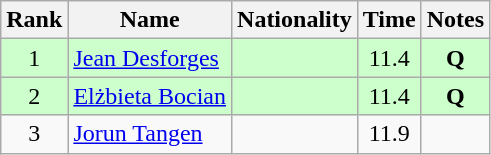<table class="wikitable sortable" style="text-align:center">
<tr>
<th>Rank</th>
<th>Name</th>
<th>Nationality</th>
<th>Time</th>
<th>Notes</th>
</tr>
<tr bgcolor=ccffcc>
<td>1</td>
<td align=left><a href='#'>Jean Desforges</a></td>
<td align=left></td>
<td>11.4</td>
<td><strong>Q</strong></td>
</tr>
<tr bgcolor=ccffcc>
<td>2</td>
<td align=left><a href='#'>Elżbieta Bocian</a></td>
<td align=left></td>
<td>11.4</td>
<td><strong>Q</strong></td>
</tr>
<tr>
<td>3</td>
<td align=left><a href='#'>Jorun Tangen</a></td>
<td align=left></td>
<td>11.9</td>
<td></td>
</tr>
</table>
